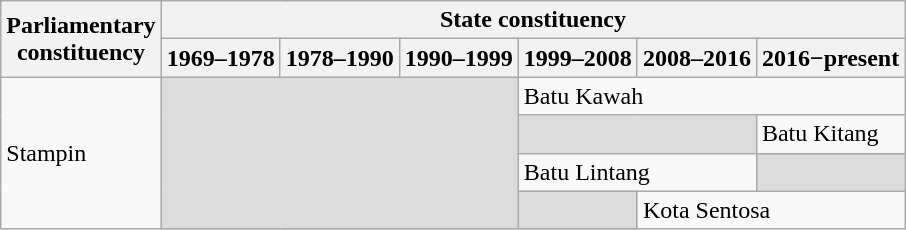<table class="wikitable">
<tr>
<th rowspan="2">Parliamentary<br>constituency</th>
<th colspan="6">State constituency</th>
</tr>
<tr>
<th>1969–1978</th>
<th>1978–1990</th>
<th>1990–1999</th>
<th>1999–2008</th>
<th>2008–2016</th>
<th>2016−present</th>
</tr>
<tr>
<td rowspan="4">Stampin</td>
<td colspan="3" rowspan="4" bgcolor="dcdcdc"></td>
<td colspan="3">Batu Kawah</td>
</tr>
<tr>
<td colspan="2" bgcolor="dcdcdc"></td>
<td>Batu Kitang</td>
</tr>
<tr>
<td colspan="2">Batu Lintang</td>
<td bgcolor="dcdcdc"></td>
</tr>
<tr>
<td bgcolor="dcdcdc"></td>
<td colspan="2">Kota Sentosa</td>
</tr>
</table>
